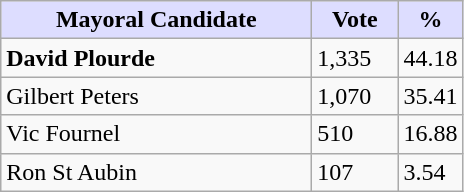<table class="wikitable">
<tr>
<th style="background:#ddf; width:200px;">Mayoral Candidate</th>
<th style="background:#ddf; width:50px;">Vote</th>
<th style="background:#ddf; width:30px;">%</th>
</tr>
<tr>
<td><strong>David Plourde</strong></td>
<td>1,335</td>
<td>44.18</td>
</tr>
<tr>
<td>Gilbert Peters</td>
<td>1,070</td>
<td>35.41</td>
</tr>
<tr>
<td>Vic Fournel</td>
<td>510</td>
<td>16.88</td>
</tr>
<tr>
<td>Ron St Aubin</td>
<td>107</td>
<td>3.54</td>
</tr>
</table>
